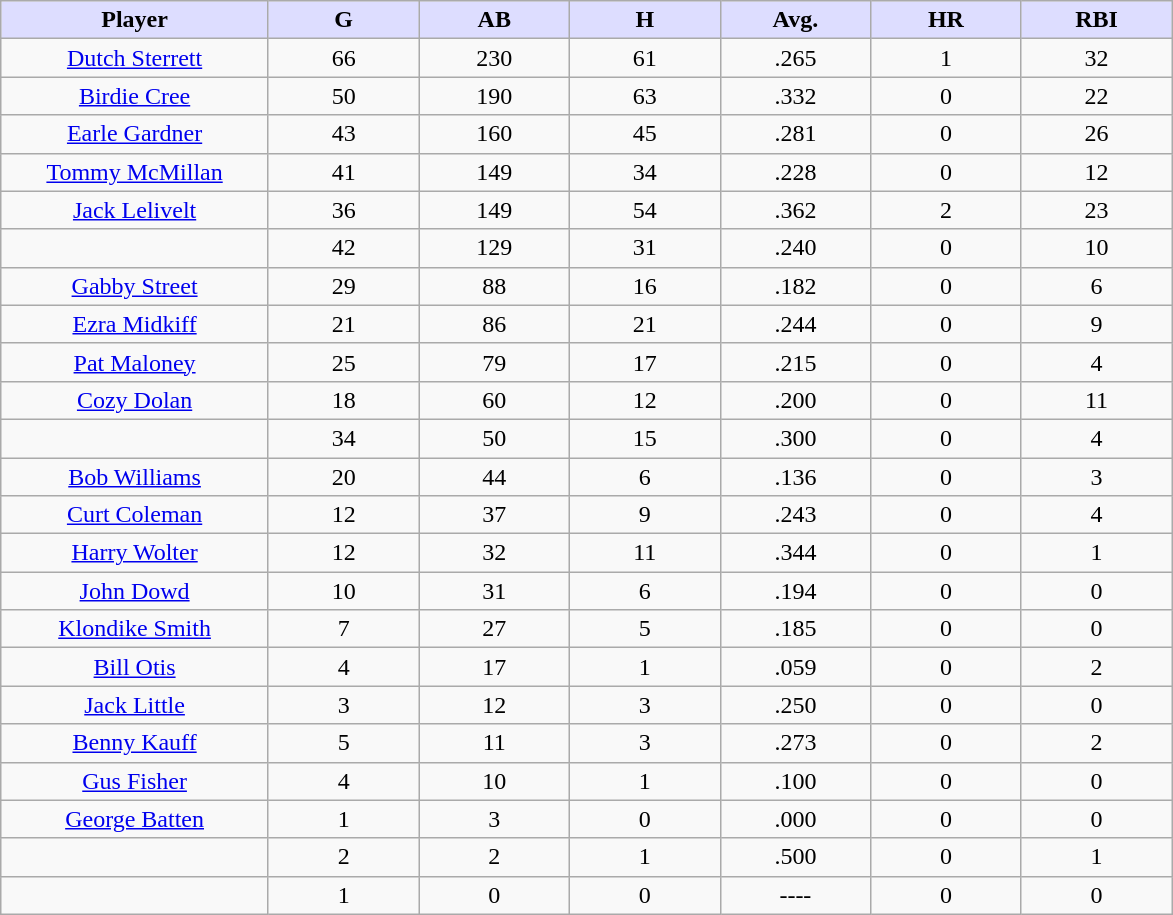<table class="wikitable sortable">
<tr>
<th style="background:#ddf; width:16%;">Player</th>
<th style="background:#ddf; width:9%;">G</th>
<th style="background:#ddf; width:9%;">AB</th>
<th style="background:#ddf; width:9%;">H</th>
<th style="background:#ddf; width:9%;">Avg.</th>
<th style="background:#ddf; width:9%;">HR</th>
<th style="background:#ddf; width:9%;">RBI</th>
</tr>
<tr style="text-align:center;">
<td><a href='#'>Dutch Sterrett</a></td>
<td>66</td>
<td>230</td>
<td>61</td>
<td>.265</td>
<td>1</td>
<td>32</td>
</tr>
<tr align=center>
<td><a href='#'>Birdie Cree</a></td>
<td>50</td>
<td>190</td>
<td>63</td>
<td>.332</td>
<td>0</td>
<td>22</td>
</tr>
<tr align=center>
<td><a href='#'>Earle Gardner</a></td>
<td>43</td>
<td>160</td>
<td>45</td>
<td>.281</td>
<td>0</td>
<td>26</td>
</tr>
<tr align=center>
<td><a href='#'>Tommy McMillan</a></td>
<td>41</td>
<td>149</td>
<td>34</td>
<td>.228</td>
<td>0</td>
<td>12</td>
</tr>
<tr align=center>
<td><a href='#'>Jack Lelivelt</a></td>
<td>36</td>
<td>149</td>
<td>54</td>
<td>.362</td>
<td>2</td>
<td>23</td>
</tr>
<tr style="text-align:center;">
<td></td>
<td>42</td>
<td>129</td>
<td>31</td>
<td>.240</td>
<td>0</td>
<td>10</td>
</tr>
<tr style="text-align:center;">
<td><a href='#'>Gabby Street</a></td>
<td>29</td>
<td>88</td>
<td>16</td>
<td>.182</td>
<td>0</td>
<td>6</td>
</tr>
<tr align=center>
<td><a href='#'>Ezra Midkiff</a></td>
<td>21</td>
<td>86</td>
<td>21</td>
<td>.244</td>
<td>0</td>
<td>9</td>
</tr>
<tr align=center>
<td><a href='#'>Pat Maloney</a></td>
<td>25</td>
<td>79</td>
<td>17</td>
<td>.215</td>
<td>0</td>
<td>4</td>
</tr>
<tr align=center>
<td><a href='#'>Cozy Dolan</a></td>
<td>18</td>
<td>60</td>
<td>12</td>
<td>.200</td>
<td>0</td>
<td>11</td>
</tr>
<tr align=center>
<td></td>
<td>34</td>
<td>50</td>
<td>15</td>
<td>.300</td>
<td>0</td>
<td>4</td>
</tr>
<tr style="text-align:center;">
<td><a href='#'>Bob Williams</a></td>
<td>20</td>
<td>44</td>
<td>6</td>
<td>.136</td>
<td>0</td>
<td>3</td>
</tr>
<tr align=center>
<td><a href='#'>Curt Coleman</a></td>
<td>12</td>
<td>37</td>
<td>9</td>
<td>.243</td>
<td>0</td>
<td>4</td>
</tr>
<tr align=center>
<td><a href='#'>Harry Wolter</a></td>
<td>12</td>
<td>32</td>
<td>11</td>
<td>.344</td>
<td>0</td>
<td>1</td>
</tr>
<tr align=center>
<td><a href='#'>John Dowd</a></td>
<td>10</td>
<td>31</td>
<td>6</td>
<td>.194</td>
<td>0</td>
<td>0</td>
</tr>
<tr align=center>
<td><a href='#'>Klondike Smith</a></td>
<td>7</td>
<td>27</td>
<td>5</td>
<td>.185</td>
<td>0</td>
<td>0</td>
</tr>
<tr align=center>
<td><a href='#'>Bill Otis</a></td>
<td>4</td>
<td>17</td>
<td>1</td>
<td>.059</td>
<td>0</td>
<td>2</td>
</tr>
<tr align=center>
<td><a href='#'>Jack Little</a></td>
<td>3</td>
<td>12</td>
<td>3</td>
<td>.250</td>
<td>0</td>
<td>0</td>
</tr>
<tr align=center>
<td><a href='#'>Benny Kauff</a></td>
<td>5</td>
<td>11</td>
<td>3</td>
<td>.273</td>
<td>0</td>
<td>2</td>
</tr>
<tr align=center>
<td><a href='#'>Gus Fisher</a></td>
<td>4</td>
<td>10</td>
<td>1</td>
<td>.100</td>
<td>0</td>
<td>0</td>
</tr>
<tr align=center>
<td><a href='#'>George Batten</a></td>
<td>1</td>
<td>3</td>
<td>0</td>
<td>.000</td>
<td>0</td>
<td>0</td>
</tr>
<tr align=center>
<td></td>
<td>2</td>
<td>2</td>
<td>1</td>
<td>.500</td>
<td>0</td>
<td>1</td>
</tr>
<tr style="text-align:center;">
<td></td>
<td>1</td>
<td>0</td>
<td>0</td>
<td>----</td>
<td>0</td>
<td>0</td>
</tr>
</table>
